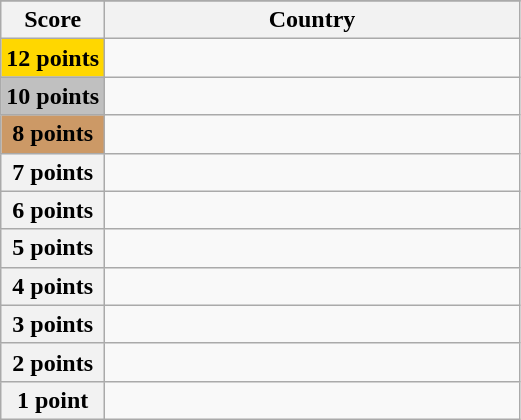<table class="wikitable">
<tr>
</tr>
<tr>
<th scope="col" width="20%">Score</th>
<th scope="col">Country</th>
</tr>
<tr>
<th scope="row" style="background:gold">12 points</th>
<td></td>
</tr>
<tr>
<th scope="row" style="background:silver">10 points</th>
<td></td>
</tr>
<tr>
<th scope="row" style="background:#CC9966">8 points</th>
<td></td>
</tr>
<tr>
<th scope="row">7 points</th>
<td></td>
</tr>
<tr>
<th scope="row">6 points</th>
<td></td>
</tr>
<tr>
<th scope="row">5 points</th>
<td></td>
</tr>
<tr>
<th scope="row">4 points</th>
<td></td>
</tr>
<tr>
<th scope="row">3 points</th>
<td></td>
</tr>
<tr>
<th scope="row">2 points</th>
<td></td>
</tr>
<tr>
<th scope="row">1 point</th>
<td></td>
</tr>
</table>
